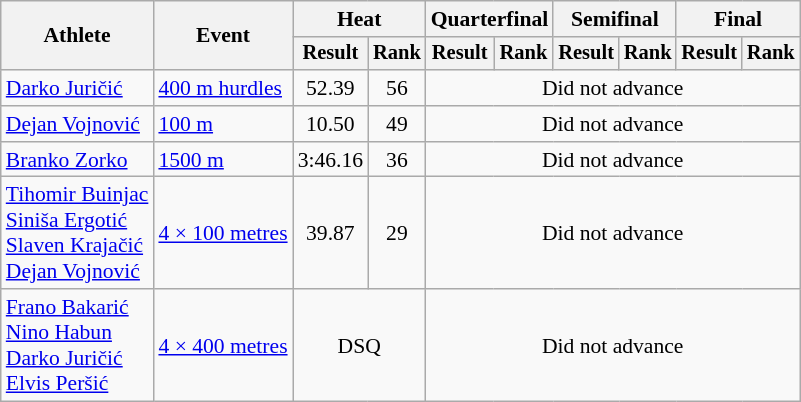<table class="wikitable" style="font-size:90%">
<tr>
<th rowspan="2">Athlete</th>
<th rowspan="2">Event</th>
<th colspan="2">Heat</th>
<th colspan="2">Quarterfinal</th>
<th colspan="2">Semifinal</th>
<th colspan="2">Final</th>
</tr>
<tr style="font-size:95%">
<th>Result</th>
<th>Rank</th>
<th>Result</th>
<th>Rank</th>
<th>Result</th>
<th>Rank</th>
<th>Result</th>
<th>Rank</th>
</tr>
<tr align=center>
<td align=left><a href='#'>Darko Juričić</a></td>
<td align=left><a href='#'>400 m hurdles</a></td>
<td>52.39</td>
<td>56</td>
<td colspan=6>Did not advance</td>
</tr>
<tr align=center>
<td align=left><a href='#'>Dejan Vojnović</a></td>
<td align=left><a href='#'>100 m</a></td>
<td>10.50</td>
<td>49</td>
<td colspan=6>Did not advance</td>
</tr>
<tr align=center>
<td align=left><a href='#'>Branko Zorko</a></td>
<td align=left><a href='#'>1500 m</a></td>
<td>3:46.16</td>
<td>36</td>
<td colspan=6>Did not advance</td>
</tr>
<tr align=center>
<td align=left><a href='#'>Tihomir Buinjac</a><br><a href='#'>Siniša Ergotić</a><br><a href='#'>Slaven Krajačić</a><br><a href='#'>Dejan Vojnović</a></td>
<td align=left><a href='#'>4 × 100 metres</a></td>
<td>39.87</td>
<td>29</td>
<td colspan=6>Did not advance</td>
</tr>
<tr align=center>
<td align=left><a href='#'>Frano Bakarić</a><br><a href='#'>Nino Habun</a><br><a href='#'>Darko Juričić</a><br><a href='#'>Elvis Peršić</a></td>
<td align=left><a href='#'>4 × 400 metres</a></td>
<td colspan=2>DSQ</td>
<td colspan=6>Did not advance</td>
</tr>
</table>
